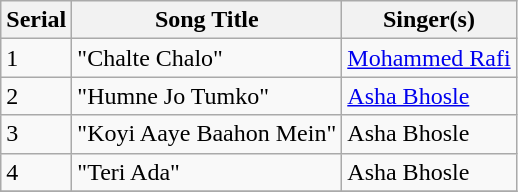<table class="wikitable">
<tr>
<th>Serial</th>
<th>Song Title</th>
<th>Singer(s)</th>
</tr>
<tr>
<td>1</td>
<td>"Chalte Chalo"</td>
<td><a href='#'>Mohammed Rafi</a></td>
</tr>
<tr>
<td>2</td>
<td>"Humne Jo Tumko"</td>
<td><a href='#'>Asha Bhosle</a></td>
</tr>
<tr>
<td>3</td>
<td>"Koyi Aaye Baahon Mein"</td>
<td>Asha Bhosle</td>
</tr>
<tr>
<td>4</td>
<td>"Teri Ada"</td>
<td>Asha Bhosle</td>
</tr>
<tr>
</tr>
</table>
